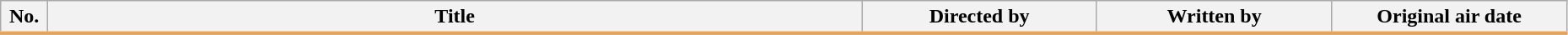<table class="wikitable" width="98%">
<tr style="border-bottom: 3px solid #FCA845">
<th width="3%">No.</th>
<th>Title</th>
<th width="15%">Directed by</th>
<th width="15%">Written by</th>
<th width="15%">Original air date</th>
</tr>
<tr>
</tr>
</table>
